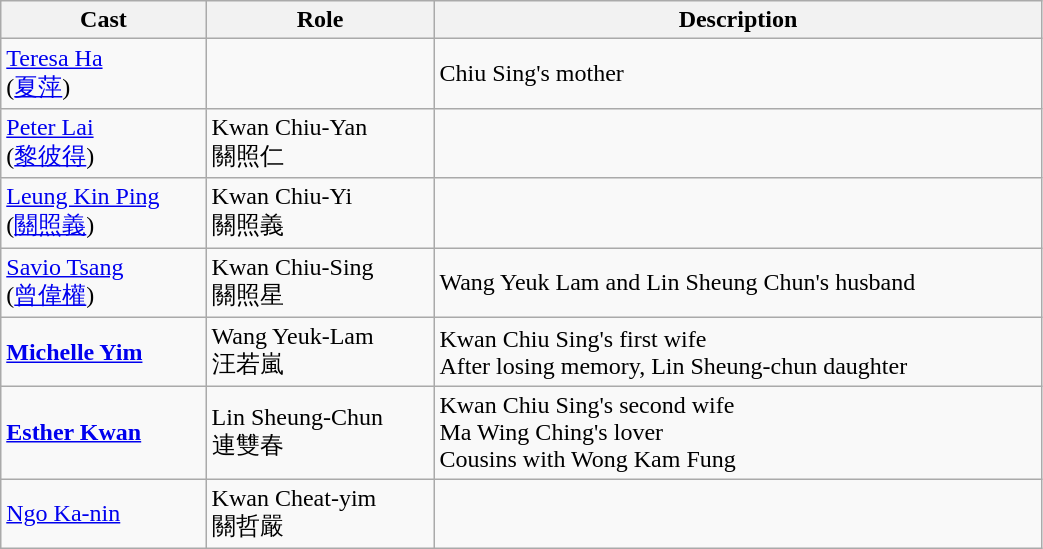<table class="wikitable" width="55%">
<tr>
<th>Cast</th>
<th>Role</th>
<th>Description</th>
</tr>
<tr>
<td><a href='#'>Teresa Ha</a><br>(<a href='#'>夏萍</a>)</td>
<td></td>
<td>Chiu Sing's mother</td>
</tr>
<tr>
<td><a href='#'>Peter Lai</a><br>(<a href='#'>黎彼得</a>)</td>
<td>Kwan Chiu-Yan<br>關照仁</td>
<td></td>
</tr>
<tr>
<td><a href='#'>Leung Kin Ping</a><br>(<a href='#'>關照義</a>)</td>
<td>Kwan Chiu-Yi<br>關照義</td>
<td></td>
</tr>
<tr>
<td><a href='#'>Savio Tsang</a><br>(<a href='#'>曾偉權</a>)</td>
<td>Kwan Chiu-Sing<br>關照星</td>
<td>Wang Yeuk Lam and Lin Sheung Chun's husband</td>
</tr>
<tr>
<td><strong><a href='#'>Michelle Yim</a></strong></td>
<td>Wang Yeuk-Lam<br>汪若嵐</td>
<td>Kwan Chiu Sing's first wife<br> After losing memory, Lin Sheung-chun daughter</td>
</tr>
<tr>
<td><strong><a href='#'>Esther Kwan</a></strong></td>
<td>Lin Sheung-Chun<br>連雙春</td>
<td>Kwan Chiu Sing's second wife <br> Ma Wing Ching's lover <br> Cousins with Wong Kam Fung</td>
</tr>
<tr>
<td><a href='#'>Ngo Ka-nin</a></td>
<td>Kwan Cheat-yim<br>關哲嚴</td>
<td></td>
</tr>
</table>
